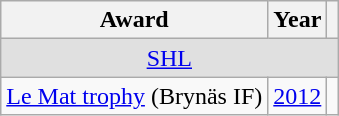<table class="wikitable">
<tr>
<th>Award</th>
<th>Year</th>
<th></th>
</tr>
<tr ALIGN="center" bgcolor="#e0e0e0">
<td colspan="3"><a href='#'>SHL</a></td>
</tr>
<tr>
<td><a href='#'>Le Mat trophy</a> (Brynäs IF)</td>
<td><a href='#'>2012</a></td>
<td></td>
</tr>
</table>
